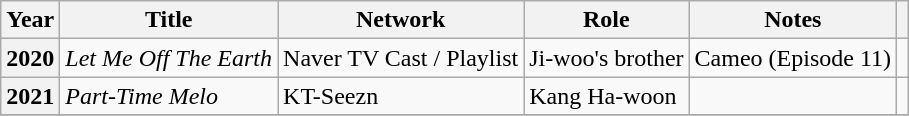<table class="wikitable sortable plainrowheaders">
<tr>
<th scope="col">Year</th>
<th scope="col">Title</th>
<th scope="col">Network</th>
<th scope="col">Role</th>
<th scope="col">Notes</th>
<th scope="col" class="unsortable"></th>
</tr>
<tr>
<th scope="row">2020</th>
<td><em>Let Me Off The Earth</em></td>
<td>Naver TV Cast / Playlist</td>
<td>Ji-woo's brother</td>
<td>Cameo (Episode 11)</td>
<td></td>
</tr>
<tr>
<th scope="row">2021</th>
<td><em>Part-Time Melo</em></td>
<td>KT-Seezn</td>
<td>Kang Ha-woon</td>
<td></td>
<td></td>
</tr>
<tr>
</tr>
</table>
